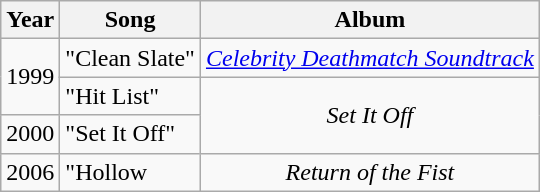<table class="wikitable" style="text-align:center;">
<tr>
<th>Year</th>
<th>Song</th>
<th>Album</th>
</tr>
<tr>
<td rowspan="2">1999</td>
<td align="left">"Clean Slate"</td>
<td><em><a href='#'>Celebrity Deathmatch Soundtrack</a></em></td>
</tr>
<tr>
<td align="left">"Hit List"</td>
<td rowspan="2"><em>Set It Off</em></td>
</tr>
<tr>
<td>2000</td>
<td align="left">"Set It Off"</td>
</tr>
<tr>
<td>2006</td>
<td align="left">"Hollow</td>
<td><em>Return of the Fist</em></td>
</tr>
</table>
